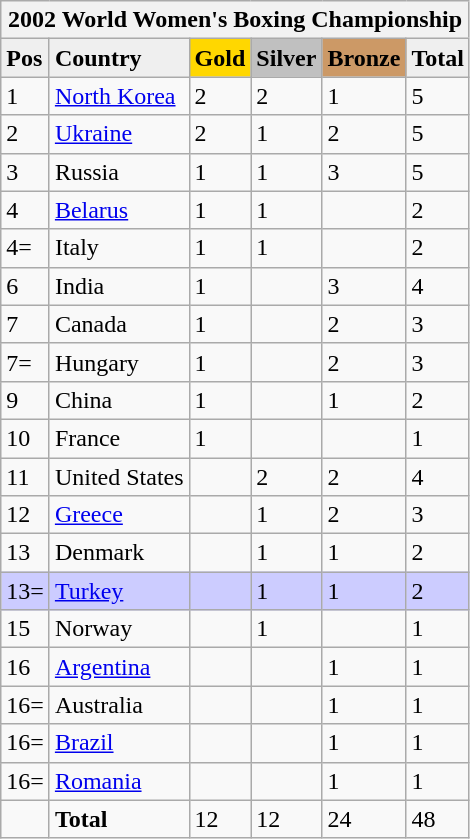<table class="wikitable">
<tr>
<th colspan=7 style="border-right:0px;";><strong>2002 World Women's Boxing Championship</strong></th>
</tr>
<tr bgcolor="#efefef">
<td><strong>Pos</strong></td>
<td><strong>Country</strong></td>
<td bgcolor="gold"><strong>Gold</strong></td>
<td bgcolor="silver"><strong>Silver</strong></td>
<td bgcolor="CC9966"><strong>Bronze</strong></td>
<td><strong>Total</strong></td>
</tr>
<tr>
<td>1</td>
<td> <a href='#'>North Korea</a></td>
<td>2</td>
<td>2</td>
<td>1</td>
<td>5</td>
</tr>
<tr>
<td>2</td>
<td> <a href='#'>Ukraine</a></td>
<td>2</td>
<td>1</td>
<td>2</td>
<td>5</td>
</tr>
<tr>
<td>3</td>
<td> Russia</td>
<td>1</td>
<td>1</td>
<td>3</td>
<td>5</td>
</tr>
<tr>
<td>4</td>
<td> <a href='#'>Belarus</a></td>
<td>1</td>
<td>1</td>
<td></td>
<td>2</td>
</tr>
<tr>
<td>4=</td>
<td> Italy</td>
<td>1</td>
<td>1</td>
<td></td>
<td>2</td>
</tr>
<tr>
<td>6</td>
<td> India</td>
<td>1</td>
<td></td>
<td>3</td>
<td>4</td>
</tr>
<tr>
<td>7</td>
<td> Canada</td>
<td>1</td>
<td></td>
<td>2</td>
<td>3</td>
</tr>
<tr>
<td>7=</td>
<td> Hungary</td>
<td>1</td>
<td></td>
<td>2</td>
<td>3</td>
</tr>
<tr>
<td>9</td>
<td> China</td>
<td>1</td>
<td></td>
<td>1</td>
<td>2</td>
</tr>
<tr>
<td>10</td>
<td> France</td>
<td>1</td>
<td></td>
<td></td>
<td>1</td>
</tr>
<tr>
<td>11</td>
<td> United States</td>
<td></td>
<td>2</td>
<td>2</td>
<td>4</td>
</tr>
<tr>
<td>12</td>
<td> <a href='#'>Greece</a></td>
<td></td>
<td>1</td>
<td>2</td>
<td>3</td>
</tr>
<tr>
<td>13</td>
<td> Denmark</td>
<td></td>
<td>1</td>
<td>1</td>
<td>2</td>
</tr>
<tr style="background:#ccccff">
<td>13=</td>
<td> <a href='#'>Turkey</a></td>
<td></td>
<td>1</td>
<td>1</td>
<td>2</td>
</tr>
<tr>
<td>15</td>
<td> Norway</td>
<td></td>
<td>1</td>
<td></td>
<td>1</td>
</tr>
<tr>
<td>16</td>
<td> <a href='#'>Argentina</a></td>
<td></td>
<td></td>
<td>1</td>
<td>1</td>
</tr>
<tr>
<td>16=</td>
<td> Australia</td>
<td></td>
<td></td>
<td>1</td>
<td>1</td>
</tr>
<tr>
<td>16=</td>
<td> <a href='#'>Brazil</a></td>
<td></td>
<td></td>
<td>1</td>
<td>1</td>
</tr>
<tr>
<td>16=</td>
<td> <a href='#'>Romania</a></td>
<td></td>
<td></td>
<td>1</td>
<td>1</td>
</tr>
<tr>
<td></td>
<td><strong>Total</strong></td>
<td>12</td>
<td>12</td>
<td>24</td>
<td>48</td>
</tr>
</table>
